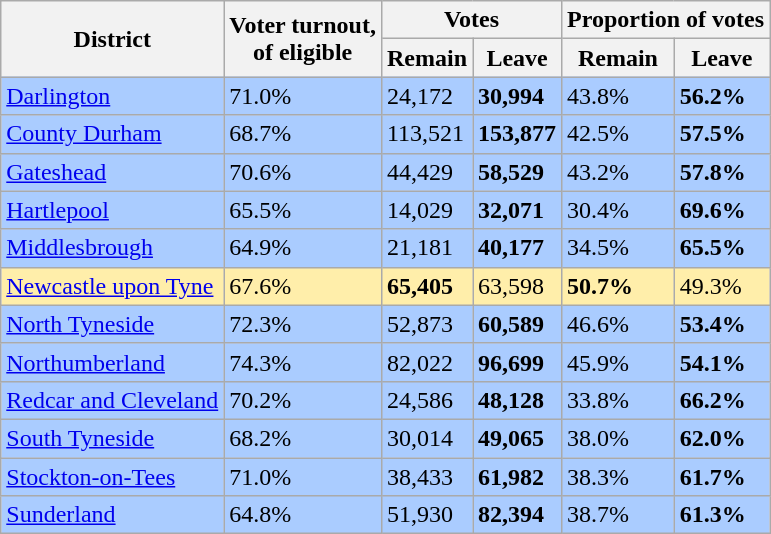<table class="wikitable sortable">
<tr>
<th rowspan=2>District</th>
<th rowspan=2>Voter turnout,<br>of eligible</th>
<th colspan=2>Votes</th>
<th colspan=2>Proportion of votes</th>
</tr>
<tr>
<th>Remain</th>
<th>Leave</th>
<th>Remain</th>
<th>Leave</th>
</tr>
<tr style="background:#acf;">
<td><a href='#'>Darlington</a></td>
<td>71.0%</td>
<td>24,172</td>
<td><strong>30,994</strong></td>
<td>43.8%</td>
<td><strong>56.2%</strong></td>
</tr>
<tr style="background:#acf;">
<td><a href='#'>County Durham</a></td>
<td>68.7%</td>
<td>113,521</td>
<td><strong>153,877</strong></td>
<td>42.5%</td>
<td><strong>57.5%</strong></td>
</tr>
<tr style="background:#acf;">
<td><a href='#'>Gateshead</a></td>
<td>70.6%</td>
<td>44,429</td>
<td><strong>58,529</strong></td>
<td>43.2%</td>
<td><strong>57.8%</strong></td>
</tr>
<tr style="background:#acf;">
<td><a href='#'>Hartlepool</a></td>
<td>65.5%</td>
<td>14,029</td>
<td><strong>32,071</strong></td>
<td>30.4%</td>
<td><strong>69.6%</strong></td>
</tr>
<tr style="background:#acf;">
<td><a href='#'>Middlesbrough</a></td>
<td>64.9%</td>
<td>21,181</td>
<td><strong>40,177</strong></td>
<td>34.5%</td>
<td><strong>65.5%</strong></td>
</tr>
<tr style="background:#fea;">
<td><a href='#'>Newcastle upon Tyne</a></td>
<td>67.6%</td>
<td><strong>65,405</strong></td>
<td>63,598</td>
<td><strong>50.7%</strong></td>
<td>49.3%</td>
</tr>
<tr style="background:#acf;">
<td><a href='#'>North Tyneside</a></td>
<td>72.3%</td>
<td>52,873</td>
<td><strong>60,589</strong></td>
<td>46.6%</td>
<td><strong>53.4%</strong></td>
</tr>
<tr style="background:#acf;">
<td><a href='#'>Northumberland</a></td>
<td>74.3%</td>
<td>82,022</td>
<td><strong>96,699</strong></td>
<td>45.9%</td>
<td><strong>54.1%</strong></td>
</tr>
<tr style="background:#acf;">
<td><a href='#'>Redcar and Cleveland</a></td>
<td>70.2%</td>
<td>24,586</td>
<td><strong>48,128</strong></td>
<td>33.8%</td>
<td><strong>66.2%</strong></td>
</tr>
<tr style="background:#acf;">
<td><a href='#'>South Tyneside</a></td>
<td>68.2%</td>
<td>30,014</td>
<td><strong>49,065</strong></td>
<td>38.0%</td>
<td><strong>62.0%</strong></td>
</tr>
<tr style="background:#acf;">
<td><a href='#'>Stockton-on-Tees</a></td>
<td>71.0%</td>
<td>38,433</td>
<td><strong>61,982</strong></td>
<td>38.3%</td>
<td><strong>61.7%</strong></td>
</tr>
<tr style="background:#acf;">
<td><a href='#'>Sunderland</a></td>
<td>64.8%</td>
<td>51,930</td>
<td><strong>82,394</strong></td>
<td>38.7%</td>
<td><strong>61.3%</strong></td>
</tr>
</table>
